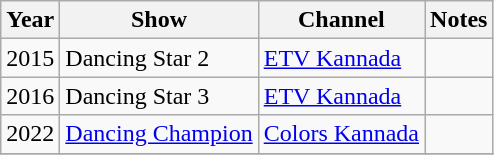<table class="wikitable sortable">
<tr>
<th>Year</th>
<th>Show</th>
<th>Channel</th>
<th class="unsortable">Notes</th>
</tr>
<tr>
<td>2015</td>
<td>Dancing Star 2</td>
<td><a href='#'>ETV Kannada</a></td>
<td></td>
</tr>
<tr>
<td>2016</td>
<td>Dancing Star 3</td>
<td><a href='#'>ETV Kannada</a></td>
<td></td>
</tr>
<tr>
<td>2022</td>
<td><a href='#'>Dancing Champion</a></td>
<td><a href='#'>Colors Kannada</a></td>
<td></td>
</tr>
<tr>
</tr>
</table>
